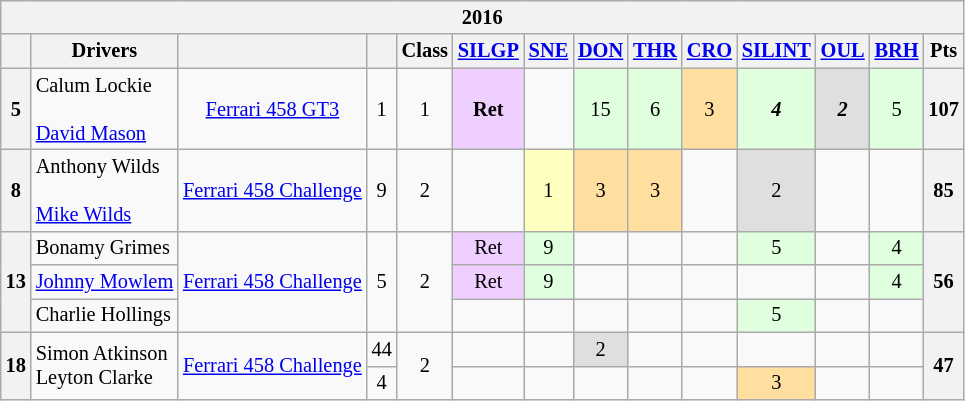<table class="wikitable" style="font-size: 85%; text-align:center;">
<tr>
<th colspan="14">2016</th>
</tr>
<tr valign="top">
<th valign="middle"></th>
<th valign="middle">Drivers</th>
<th></th>
<th valign="middle"></th>
<th valign="middle">Class</th>
<th><a href='#'>SILGP</a></th>
<th><a href='#'>SNE</a></th>
<th><a href='#'>DON</a></th>
<th><a href='#'>THR</a></th>
<th><a href='#'>CRO</a></th>
<th><a href='#'>SILINT</a></th>
<th><a href='#'>OUL</a></th>
<th><a href='#'>BRH</a></th>
<th valign="middle">Pts</th>
</tr>
<tr>
<th>5</th>
<td align="left"> Calum Lockie<br><br> <a href='#'>David Mason</a></td>
<td><a href='#'>Ferrari 458 GT3</a></td>
<td>1</td>
<td>1</td>
<td style="background:#efcfff;"><strong>Ret</strong></td>
<td></td>
<td style="background:#dfffdf;">15</td>
<td style="background:#dfffdf;">6</td>
<td style="background:#ffdf9f;">3</td>
<td style="background:#dfffdf;"><strong><em>4</em></strong></td>
<td style="background:#dfdfdf;"><strong><em>2</em></strong></td>
<td style="background:#dfffdf;">5</td>
<th>107</th>
</tr>
<tr>
<th>8</th>
<td align="left"> Anthony Wilds<br><br> <a href='#'>Mike Wilds</a></td>
<td><a href='#'>Ferrari 458 Challenge</a></td>
<td>9</td>
<td>2</td>
<td></td>
<td style="background:#ffffbf;">1</td>
<td style="background:#ffdf9f;">3</td>
<td style="background:#ffdf9f;">3</td>
<td></td>
<td style="background:#dfdfdf;">2</td>
<td></td>
<td></td>
<th>85</th>
</tr>
<tr>
<th rowspan="3">13</th>
<td align="left"> Bonamy Grimes</td>
<td rowspan="3"><a href='#'>Ferrari 458 Challenge</a></td>
<td rowspan="3">5</td>
<td rowspan="3">2</td>
<td style="background:#efcfff;">Ret</td>
<td style="background:#dfffdf;">9</td>
<td></td>
<td></td>
<td></td>
<td style="background:#dfffdf;">5</td>
<td></td>
<td style="background:#dfffdf;">4</td>
<th rowspan="3">56</th>
</tr>
<tr>
<td align="left"> <a href='#'>Johnny Mowlem</a></td>
<td style="background:#efcfff;">Ret</td>
<td style="background:#dfffdf;">9</td>
<td></td>
<td></td>
<td></td>
<td></td>
<td></td>
<td style="background:#dfffdf;">4</td>
</tr>
<tr>
<td align="left"> Charlie Hollings</td>
<td></td>
<td></td>
<td></td>
<td></td>
<td></td>
<td style="background:#dfffdf;">5</td>
<td></td>
<td></td>
</tr>
<tr>
<th rowspan="2">18</th>
<td rowspan="2" align="left"> Simon Atkinson<br> Leyton Clarke</td>
<td rowspan="2"><a href='#'>Ferrari 458 Challenge</a></td>
<td>44</td>
<td rowspan="2">2</td>
<td></td>
<td></td>
<td style="background:#dfdfdf;">2</td>
<td></td>
<td></td>
<td></td>
<td></td>
<td></td>
<th rowspan="2">47</th>
</tr>
<tr>
<td>4</td>
<td></td>
<td></td>
<td></td>
<td></td>
<td></td>
<td style="background:#ffdf9f;">3</td>
<td></td>
<td></td>
</tr>
</table>
